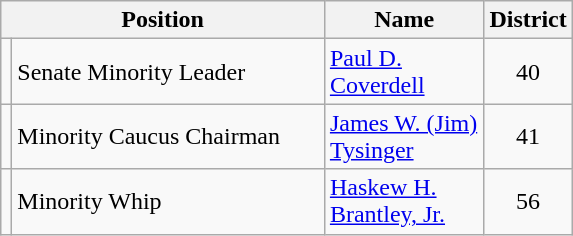<table class="wikitable">
<tr>
<th colspan=2 align=center>Position</th>
<th width="099" align=center>Name</th>
<th align=center>District</th>
</tr>
<tr>
<td></td>
<td width="201">Senate Minority Leader</td>
<td><a href='#'>Paul D. Coverdell</a></td>
<td align=center>40</td>
</tr>
<tr>
<td></td>
<td>Minority Caucus Chairman</td>
<td><a href='#'>James W. (Jim) Tysinger</a></td>
<td align=center>41</td>
</tr>
<tr>
<td></td>
<td>Minority Whip</td>
<td><a href='#'>Haskew H. Brantley, Jr.</a></td>
<td align=center>56</td>
</tr>
</table>
